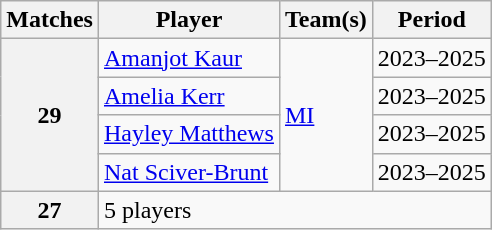<table class="wikitable">
<tr>
<th>Matches</th>
<th>Player</th>
<th>Team(s)</th>
<th>Period</th>
</tr>
<tr>
<th rowspan="4">29</th>
<td><a href='#'>Amanjot Kaur</a></td>
<td rowspan="4"><a href='#'>MI</a></td>
<td>2023–2025</td>
</tr>
<tr>
<td><a href='#'>Amelia Kerr</a></td>
<td>2023–2025</td>
</tr>
<tr>
<td><a href='#'>Hayley Matthews</a></td>
<td>2023–2025</td>
</tr>
<tr>
<td><a href='#'>Nat Sciver-Brunt</a></td>
<td>2023–2025</td>
</tr>
<tr>
<th>27</th>
<td colspan="3">5 players</td>
</tr>
</table>
